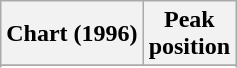<table class="wikitable sortable plainrowheaders" style="text-align:center">
<tr>
<th scope="col">Chart (1996)</th>
<th scope="col">Peak<br> position</th>
</tr>
<tr>
</tr>
<tr>
</tr>
</table>
